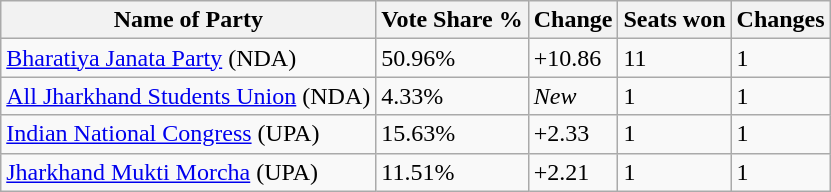<table class="wikitable sortable">
<tr>
<th>Name of Party</th>
<th>Vote Share %</th>
<th>Change</th>
<th>Seats won</th>
<th>Changes</th>
</tr>
<tr>
<td><a href='#'>Bharatiya Janata Party</a> (NDA)</td>
<td>50.96%</td>
<td>+10.86</td>
<td>11</td>
<td>1</td>
</tr>
<tr>
<td><a href='#'>All Jharkhand Students Union</a> (NDA)</td>
<td>4.33%</td>
<td><em>New</em></td>
<td>1</td>
<td>1</td>
</tr>
<tr>
<td><a href='#'>Indian National Congress</a> (UPA)</td>
<td>15.63%</td>
<td>+2.33</td>
<td>1</td>
<td>1</td>
</tr>
<tr>
<td><a href='#'>Jharkhand Mukti Morcha</a> (UPA)</td>
<td>11.51%</td>
<td>+2.21</td>
<td>1</td>
<td>1</td>
</tr>
</table>
